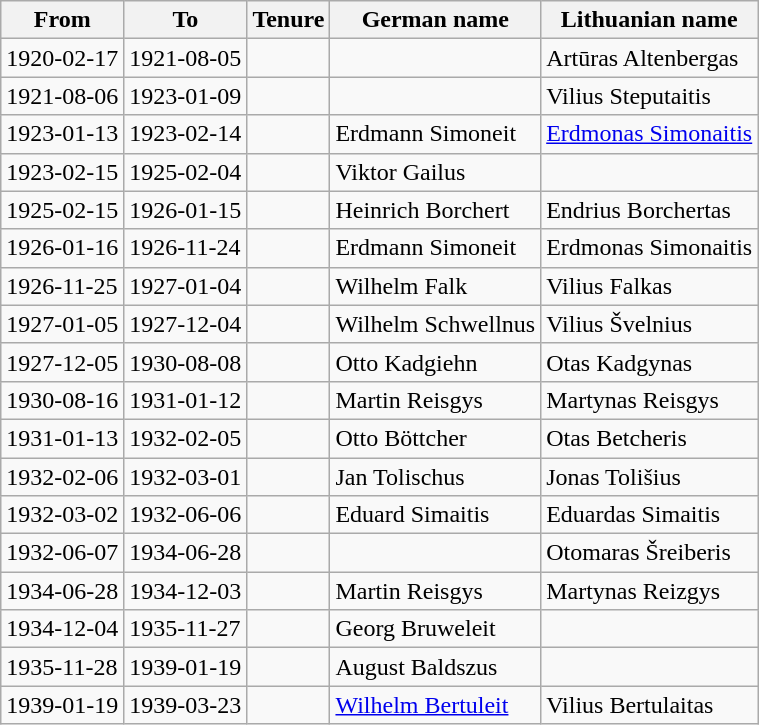<table class="sortable wikitable">
<tr>
<th>From</th>
<th>To</th>
<th>Tenure</th>
<th>German name</th>
<th>Lithuanian name</th>
</tr>
<tr>
<td>1920-02-17</td>
<td>1921-08-05</td>
<td></td>
<td></td>
<td>Artūras Altenbergas</td>
</tr>
<tr>
<td>1921-08-06</td>
<td>1923-01-09</td>
<td></td>
<td></td>
<td>Vilius Steputaitis</td>
</tr>
<tr>
<td>1923-01-13</td>
<td>1923-02-14</td>
<td></td>
<td>Erdmann Simoneit</td>
<td><a href='#'>Erdmonas Simonaitis</a></td>
</tr>
<tr>
<td>1923-02-15</td>
<td>1925-02-04</td>
<td></td>
<td>Viktor Gailus</td>
<td></td>
</tr>
<tr>
<td>1925-02-15</td>
<td>1926-01-15</td>
<td></td>
<td>Heinrich Borchert</td>
<td>Endrius Borchertas</td>
</tr>
<tr>
<td>1926-01-16</td>
<td>1926-11-24</td>
<td></td>
<td>Erdmann Simoneit</td>
<td>Erdmonas Simonaitis</td>
</tr>
<tr>
<td>1926-11-25</td>
<td>1927-01-04</td>
<td></td>
<td>Wilhelm Falk</td>
<td>Vilius Falkas</td>
</tr>
<tr>
<td>1927-01-05</td>
<td>1927-12-04</td>
<td></td>
<td>Wilhelm Schwellnus</td>
<td>Vilius Švelnius</td>
</tr>
<tr>
<td>1927-12-05</td>
<td>1930-08-08</td>
<td></td>
<td>Otto Kadgiehn</td>
<td>Otas Kadgynas</td>
</tr>
<tr>
<td>1930-08-16</td>
<td>1931-01-12</td>
<td></td>
<td>Martin Reisgys</td>
<td>Martynas Reisgys</td>
</tr>
<tr>
<td>1931-01-13</td>
<td>1932-02-05</td>
<td></td>
<td>Otto Böttcher</td>
<td>Otas Betcheris</td>
</tr>
<tr>
<td>1932-02-06</td>
<td>1932-03-01</td>
<td></td>
<td>Jan Tolischus</td>
<td>Jonas Tolišius</td>
</tr>
<tr>
<td>1932-03-02</td>
<td>1932-06-06</td>
<td></td>
<td>Eduard Simaitis</td>
<td>Eduardas Simaitis</td>
</tr>
<tr>
<td>1932-06-07</td>
<td>1934-06-28</td>
<td></td>
<td></td>
<td>Otomaras Šreiberis</td>
</tr>
<tr>
<td>1934-06-28</td>
<td>1934-12-03</td>
<td></td>
<td>Martin Reisgys</td>
<td>Martynas Reizgys</td>
</tr>
<tr>
<td>1934-12-04</td>
<td>1935-11-27</td>
<td></td>
<td>Georg Bruweleit</td>
<td></td>
</tr>
<tr>
<td>1935-11-28</td>
<td>1939-01-19</td>
<td></td>
<td>August Baldszus</td>
<td></td>
</tr>
<tr>
<td>1939-01-19</td>
<td>1939-03-23</td>
<td></td>
<td><a href='#'>Wilhelm Bertuleit</a></td>
<td>Vilius Bertulaitas</td>
</tr>
</table>
